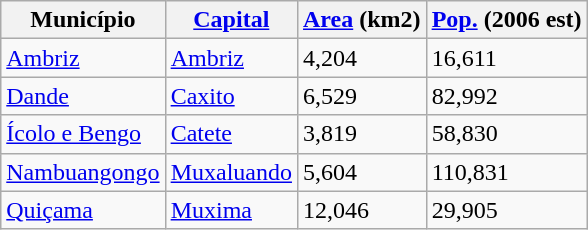<table class="wikitable sortable">
<tr>
<th>Município</th>
<th><a href='#'>Capital</a></th>
<th><a href='#'>Area</a> (km2)</th>
<th><a href='#'>Pop.</a> (2006 est)</th>
</tr>
<tr>
<td><a href='#'>Ambriz</a></td>
<td><a href='#'>Ambriz</a></td>
<td>4,204</td>
<td>16,611</td>
</tr>
<tr>
<td><a href='#'>Dande</a></td>
<td><a href='#'>Caxito</a></td>
<td>6,529</td>
<td>82,992</td>
</tr>
<tr>
<td><a href='#'>Ícolo e Bengo</a></td>
<td><a href='#'>Catete</a></td>
<td>3,819</td>
<td>58,830</td>
</tr>
<tr>
<td><a href='#'>Nambuangongo</a></td>
<td><a href='#'>Muxaluando</a></td>
<td>5,604</td>
<td>110,831</td>
</tr>
<tr>
<td><a href='#'>Quiçama</a></td>
<td><a href='#'>Muxima</a></td>
<td>12,046</td>
<td>29,905</td>
</tr>
</table>
